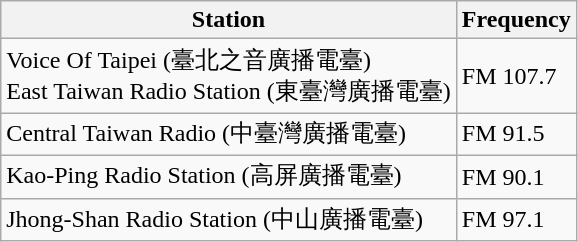<table class="wikitable">
<tr>
<th>Station</th>
<th>Frequency</th>
</tr>
<tr>
<td>Voice Of Taipei (臺北之音廣播電臺)<br>East Taiwan Radio Station (東臺灣廣播電臺)</td>
<td>FM 107.7</td>
</tr>
<tr>
<td>Central Taiwan Radio (中臺灣廣播電臺)</td>
<td>FM 91.5</td>
</tr>
<tr>
<td>Kao-Ping Radio Station (高屏廣播電臺)</td>
<td>FM 90.1</td>
</tr>
<tr>
<td>Jhong-Shan Radio Station (中山廣播電臺)</td>
<td>FM 97.1</td>
</tr>
</table>
